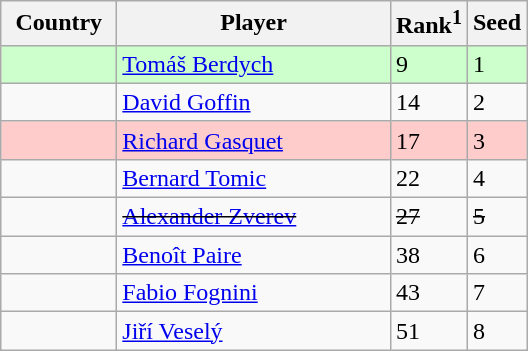<table class="sortable wikitable">
<tr>
<th style="width:70px;">Country</th>
<th style="width:175px;">Player</th>
<th>Rank<sup>1</sup></th>
<th>Seed</th>
</tr>
<tr style="background:#cfc;">
<td></td>
<td><a href='#'>Tomáš Berdych</a></td>
<td>9</td>
<td>1</td>
</tr>
<tr>
<td></td>
<td><a href='#'>David Goffin</a></td>
<td>14</td>
<td>2</td>
</tr>
<tr style="background:#fcc;">
<td></td>
<td><a href='#'>Richard Gasquet</a></td>
<td>17</td>
<td>3</td>
</tr>
<tr>
<td></td>
<td><a href='#'>Bernard Tomic</a></td>
<td>22</td>
<td>4</td>
</tr>
<tr>
<td><s></s></td>
<td><s><a href='#'>Alexander Zverev</a></s></td>
<td><s>27</s></td>
<td><s>5</s></td>
</tr>
<tr>
<td></td>
<td><a href='#'>Benoît Paire</a></td>
<td>38</td>
<td>6</td>
</tr>
<tr>
<td></td>
<td><a href='#'>Fabio Fognini</a></td>
<td>43</td>
<td>7</td>
</tr>
<tr>
<td></td>
<td><a href='#'>Jiří Veselý</a></td>
<td>51</td>
<td>8</td>
</tr>
</table>
